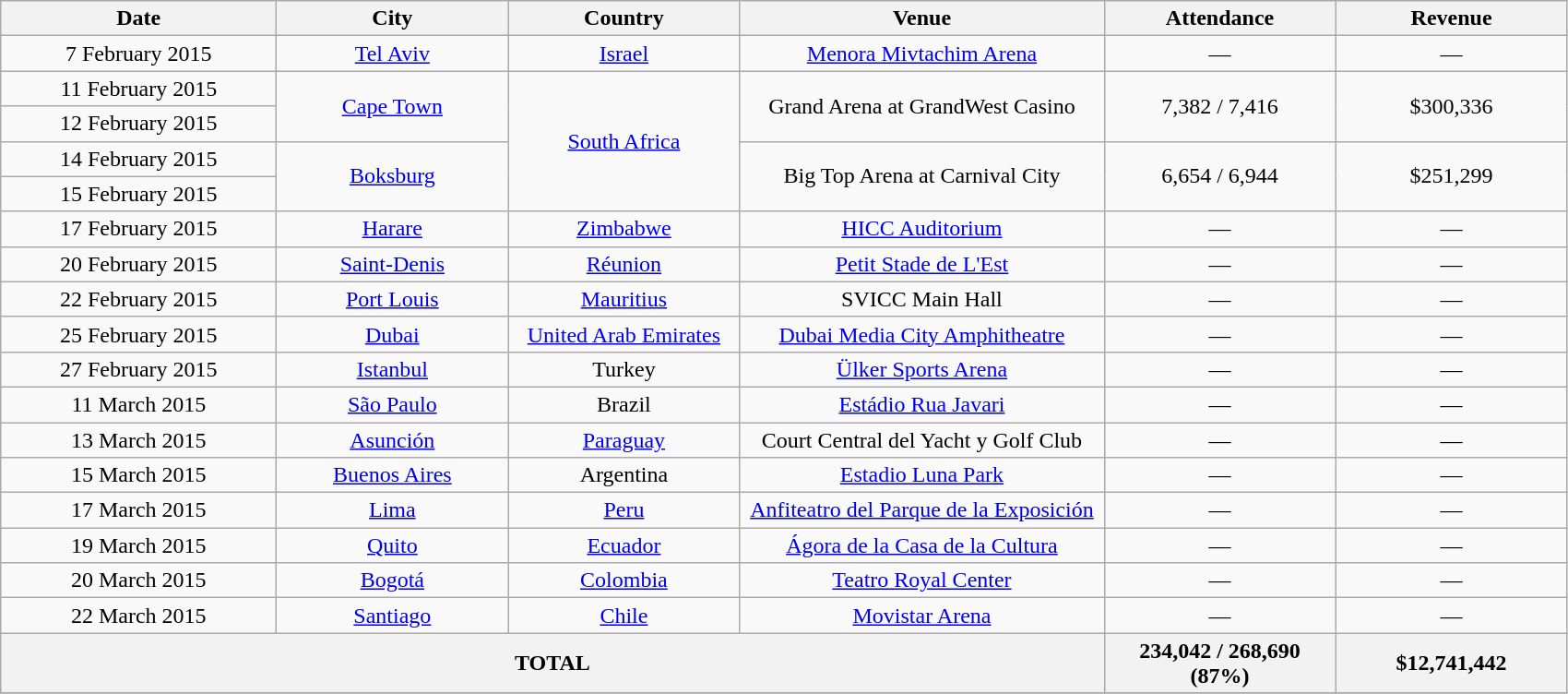<table class="wikitable plainrowheaders" style="text-align:center;">
<tr>
<th scope="col" style="width:12em;">Date</th>
<th scope="col" style="width:10em;">City</th>
<th scope="col" style="width:10em;">Country</th>
<th scope="col" style="width:16em;">Venue</th>
<th scope="col" style="width:10em;">Attendance</th>
<th scope="col" style="width:10em;">Revenue</th>
</tr>
<tr>
<td>7 February 2015</td>
<td><a href='#'>Tel Aviv</a></td>
<td><a href='#'>Israel</a></td>
<td><a href='#'>Menora Mivtachim Arena</a></td>
<td>—</td>
<td>—</td>
</tr>
<tr>
<td>11 February 2015</td>
<td rowspan="2"><a href='#'>Cape Town</a></td>
<td rowspan="4"><a href='#'>South Africa</a></td>
<td rowspan="2">Grand Arena at GrandWest Casino</td>
<td rowspan="2">7,382 / 7,416</td>
<td rowspan="2">$300,336</td>
</tr>
<tr>
<td>12 February 2015</td>
</tr>
<tr>
<td>14 February 2015</td>
<td rowspan="2"><a href='#'>Boksburg</a></td>
<td rowspan="2">Big Top Arena at Carnival City</td>
<td rowspan="2">6,654 / 6,944</td>
<td rowspan="2">$251,299</td>
</tr>
<tr>
<td>15 February 2015</td>
</tr>
<tr>
<td>17 February 2015</td>
<td><a href='#'>Harare</a></td>
<td><a href='#'>Zimbabwe</a></td>
<td><a href='#'>HICC Auditorium</a></td>
<td>—</td>
<td>—</td>
</tr>
<tr>
<td>20 February 2015</td>
<td><a href='#'>Saint-Denis</a></td>
<td><a href='#'>Réunion</a></td>
<td><a href='#'>Petit Stade de L'Est</a></td>
<td>—</td>
<td>—</td>
</tr>
<tr>
<td>22 February 2015</td>
<td><a href='#'>Port Louis</a></td>
<td><a href='#'>Mauritius</a></td>
<td>SVICC Main Hall</td>
<td>—</td>
<td>—</td>
</tr>
<tr>
<td>25 February 2015</td>
<td><a href='#'>Dubai</a></td>
<td><a href='#'>United Arab Emirates</a></td>
<td><a href='#'>Dubai Media City Amphitheatre</a></td>
<td>—</td>
<td>—</td>
</tr>
<tr>
<td>27 February 2015</td>
<td><a href='#'>Istanbul</a></td>
<td>Turkey</td>
<td><a href='#'>Ülker Sports Arena</a></td>
<td>—</td>
<td>—</td>
</tr>
<tr>
<td>11 March 2015</td>
<td><a href='#'>São Paulo</a></td>
<td>Brazil</td>
<td><a href='#'>Estádio Rua Javari</a></td>
<td>—</td>
<td>—</td>
</tr>
<tr>
<td>13 March 2015</td>
<td><a href='#'>Asunción</a></td>
<td><a href='#'>Paraguay</a></td>
<td>Court Central del Yacht y Golf Club</td>
<td>—</td>
<td>—</td>
</tr>
<tr>
<td>15 March 2015</td>
<td><a href='#'>Buenos Aires</a></td>
<td>Argentina</td>
<td><a href='#'>Estadio Luna Park</a></td>
<td>—</td>
<td>—</td>
</tr>
<tr>
<td>17 March 2015</td>
<td><a href='#'>Lima</a></td>
<td><a href='#'>Peru</a></td>
<td><a href='#'>Anfiteatro del Parque de la Exposición</a></td>
<td>—</td>
<td>—</td>
</tr>
<tr>
<td>19 March 2015</td>
<td><a href='#'>Quito</a></td>
<td><a href='#'>Ecuador</a></td>
<td><a href='#'>Ágora de la Casa de la Cultura</a></td>
<td>—</td>
<td>—</td>
</tr>
<tr>
<td>20 March 2015</td>
<td><a href='#'>Bogotá</a></td>
<td><a href='#'>Colombia</a></td>
<td><a href='#'>Teatro Royal Center</a></td>
<td>—</td>
<td>—</td>
</tr>
<tr>
<td>22 March 2015</td>
<td><a href='#'>Santiago</a></td>
<td><a href='#'>Chile</a></td>
<td><a href='#'>Movistar Arena</a></td>
<td>—</td>
<td>—</td>
</tr>
<tr>
<th colspan="4"><strong>TOTAL</strong></th>
<th><strong>234,042</strong> / <strong>268,690</strong> (87%)</th>
<th><strong>$12,741,442</strong></th>
</tr>
<tr>
</tr>
</table>
